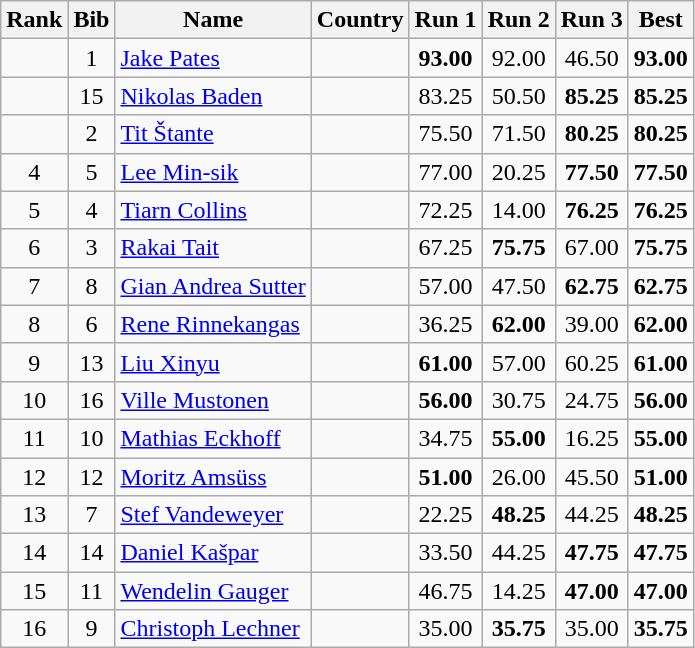<table class="wikitable sortable" style="text-align:center">
<tr>
<th>Rank</th>
<th>Bib</th>
<th>Name</th>
<th>Country</th>
<th>Run 1</th>
<th>Run 2</th>
<th>Run 3</th>
<th>Best</th>
</tr>
<tr>
<td></td>
<td>1</td>
<td align=left><a href='#'>Jake Pates</a></td>
<td align=left></td>
<td><strong>93.00</strong></td>
<td>92.00</td>
<td>46.50</td>
<td><strong>93.00</strong></td>
</tr>
<tr>
<td></td>
<td>15</td>
<td align=left><a href='#'>Nikolas Baden</a></td>
<td align=left></td>
<td>83.25</td>
<td>50.50</td>
<td><strong>85.25</strong></td>
<td><strong>85.25</strong></td>
</tr>
<tr>
<td></td>
<td>2</td>
<td align=left><a href='#'>Tit Štante</a></td>
<td align=left></td>
<td>75.50</td>
<td>71.50</td>
<td><strong>80.25</strong></td>
<td><strong>80.25</strong></td>
</tr>
<tr>
<td>4</td>
<td>5</td>
<td align=left><a href='#'>Lee Min-sik</a></td>
<td align=left></td>
<td>77.00</td>
<td>20.25</td>
<td><strong>77.50</strong></td>
<td><strong>77.50</strong></td>
</tr>
<tr>
<td>5</td>
<td>4</td>
<td align=left><a href='#'>Tiarn Collins</a></td>
<td align=left></td>
<td>72.25</td>
<td>14.00</td>
<td><strong>76.25</strong></td>
<td><strong>76.25</strong></td>
</tr>
<tr>
<td>6</td>
<td>3</td>
<td align=left><a href='#'>Rakai Tait</a></td>
<td align=left></td>
<td>67.25</td>
<td><strong>75.75</strong></td>
<td>67.00</td>
<td><strong>75.75</strong></td>
</tr>
<tr>
<td>7</td>
<td>8</td>
<td align=left><a href='#'>Gian Andrea Sutter</a></td>
<td align=left></td>
<td>57.00</td>
<td>47.50</td>
<td><strong>62.75</strong></td>
<td><strong>62.75</strong></td>
</tr>
<tr>
<td>8</td>
<td>6</td>
<td align=left><a href='#'>Rene Rinnekangas</a></td>
<td align=left></td>
<td>36.25</td>
<td><strong>62.00</strong></td>
<td>39.00</td>
<td><strong>62.00</strong></td>
</tr>
<tr>
<td>9</td>
<td>13</td>
<td align=left><a href='#'>Liu Xinyu</a></td>
<td align=left></td>
<td><strong>61.00</strong></td>
<td>57.00</td>
<td>60.25</td>
<td><strong>61.00</strong></td>
</tr>
<tr>
<td>10</td>
<td>16</td>
<td align=left><a href='#'>Ville Mustonen</a></td>
<td align=left></td>
<td><strong>56.00</strong></td>
<td>30.75</td>
<td>24.75</td>
<td><strong>56.00</strong></td>
</tr>
<tr>
<td>11</td>
<td>10</td>
<td align=left><a href='#'>Mathias Eckhoff</a></td>
<td align=left></td>
<td>34.75</td>
<td><strong>55.00</strong></td>
<td>16.25</td>
<td><strong>55.00</strong></td>
</tr>
<tr>
<td>12</td>
<td>12</td>
<td align=left><a href='#'>Moritz Amsüss</a></td>
<td align=left></td>
<td><strong>51.00</strong></td>
<td>26.00</td>
<td>45.50</td>
<td><strong>51.00</strong></td>
</tr>
<tr>
<td>13</td>
<td>7</td>
<td align=left><a href='#'>Stef Vandeweyer</a></td>
<td align=left></td>
<td>22.25</td>
<td><strong>48.25</strong></td>
<td>44.25</td>
<td><strong>48.25</strong></td>
</tr>
<tr>
<td>14</td>
<td>14</td>
<td align=left><a href='#'>Daniel Kašpar</a></td>
<td align=left></td>
<td>33.50</td>
<td>44.25</td>
<td><strong>47.75</strong></td>
<td><strong>47.75</strong></td>
</tr>
<tr>
<td>15</td>
<td>11</td>
<td align=left><a href='#'>Wendelin Gauger</a></td>
<td align=left></td>
<td>46.75</td>
<td>14.25</td>
<td><strong>47.00</strong></td>
<td><strong>47.00</strong></td>
</tr>
<tr>
<td>16</td>
<td>9</td>
<td align=left><a href='#'>Christoph Lechner</a></td>
<td align=left></td>
<td>35.00</td>
<td><strong>35.75</strong></td>
<td>35.00</td>
<td><strong>35.75</strong></td>
</tr>
</table>
